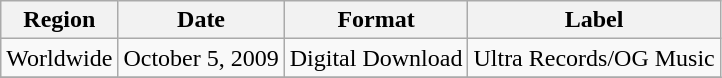<table class=wikitable>
<tr>
<th>Region</th>
<th>Date</th>
<th>Format</th>
<th>Label</th>
</tr>
<tr>
<td>Worldwide</td>
<td>October 5, 2009</td>
<td>Digital Download</td>
<td>Ultra Records/OG Music</td>
</tr>
<tr>
</tr>
</table>
